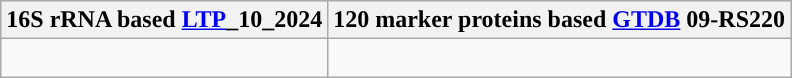<table class="wikitable">
<tr>
<th colspan=1>16S rRNA based <a href='#'>LTP</a>_10_2024</th>
<th colspan=1>120 marker proteins based <a href='#'>GTDB</a> 09-RS220</th>
</tr>
<tr>
<td style="vertical-align:top"><br></td>
<td><br></td>
</tr>
</table>
